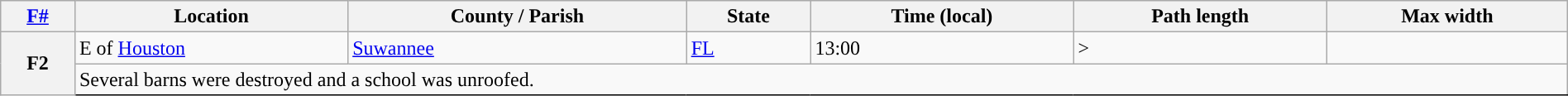<table class="wikitable sortable" style="width:100%;">
<tr>
<th scope="col" align="center"><a href='#'>F#</a><br></th>
<th scope="col" align="center" class="unsortable">Location</th>
<th scope="col" align="center" class="unsortable">County / Parish</th>
<th scope="col" align="center">State</th>
<th scope="col" align="center">Time (local)</th>
<th scope="col" align="center">Path length</th>
<th scope="col" align="center">Max width</th>
</tr>
<tr>
<th scope="row" rowspan="2" style="background-color:#">F2</th>
<td>E of <a href='#'>Houston</a></td>
<td><a href='#'>Suwannee</a></td>
<td><a href='#'>FL</a></td>
<td>13:00</td>
<td>></td>
<td></td>
</tr>
<tr class="expand-child">
<td colspan="6" style=" border-bottom: 1px solid black;">Several barns were destroyed and a school was unroofed.</td>
</tr>
</table>
